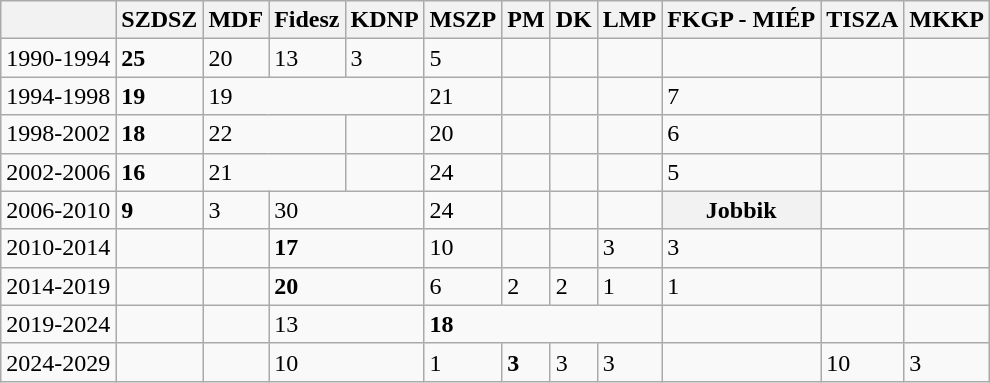<table class="wikitable">
<tr>
<th></th>
<th>SZDSZ</th>
<th>MDF</th>
<th>Fidesz</th>
<th>KDNP</th>
<th>MSZP</th>
<th>PM</th>
<th>DK</th>
<th>LMP</th>
<th>FKGP - MIÉP</th>
<th>TISZA</th>
<th>MKKP</th>
</tr>
<tr>
<td>1990-1994</td>
<td><strong>25</strong></td>
<td>20</td>
<td>13</td>
<td>3</td>
<td>5</td>
<td></td>
<td></td>
<td></td>
<td></td>
<td></td>
<td></td>
</tr>
<tr>
<td>1994-1998</td>
<td><strong>19</strong></td>
<td colspan="3">19</td>
<td>21</td>
<td></td>
<td></td>
<td></td>
<td>7</td>
<td></td>
<td></td>
</tr>
<tr>
<td>1998-2002</td>
<td><strong>18</strong></td>
<td colspan="2">22</td>
<td></td>
<td>20</td>
<td></td>
<td></td>
<td></td>
<td>6</td>
<td></td>
<td></td>
</tr>
<tr>
<td>2002-2006</td>
<td><strong>16</strong></td>
<td colspan="2">21</td>
<td></td>
<td>24</td>
<td></td>
<td></td>
<td></td>
<td>5</td>
<td></td>
<td></td>
</tr>
<tr>
<td>2006-2010</td>
<td><strong>9</strong></td>
<td>3</td>
<td colspan="2">30</td>
<td>24</td>
<td></td>
<td></td>
<td></td>
<th><strong>Jobbik</strong></th>
<td></td>
<td></td>
</tr>
<tr>
<td>2010-2014</td>
<td></td>
<td></td>
<td colspan="2"><strong>17</strong></td>
<td>10</td>
<td></td>
<td></td>
<td>3</td>
<td>3</td>
<td></td>
<td></td>
</tr>
<tr>
<td>2014-2019</td>
<td></td>
<td></td>
<td colspan="2"><strong>20</strong></td>
<td>6</td>
<td>2</td>
<td>2</td>
<td>1</td>
<td>1</td>
<td></td>
<td></td>
</tr>
<tr>
<td>2019-2024</td>
<td></td>
<td></td>
<td colspan="2">13</td>
<td colspan="4"><strong>18</strong></td>
<td></td>
<td></td>
<td></td>
</tr>
<tr>
<td>2024-2029</td>
<td></td>
<td></td>
<td colspan="2">10</td>
<td>1</td>
<td><strong>3</strong></td>
<td>3</td>
<td>3</td>
<td></td>
<td>10</td>
<td>3</td>
</tr>
</table>
